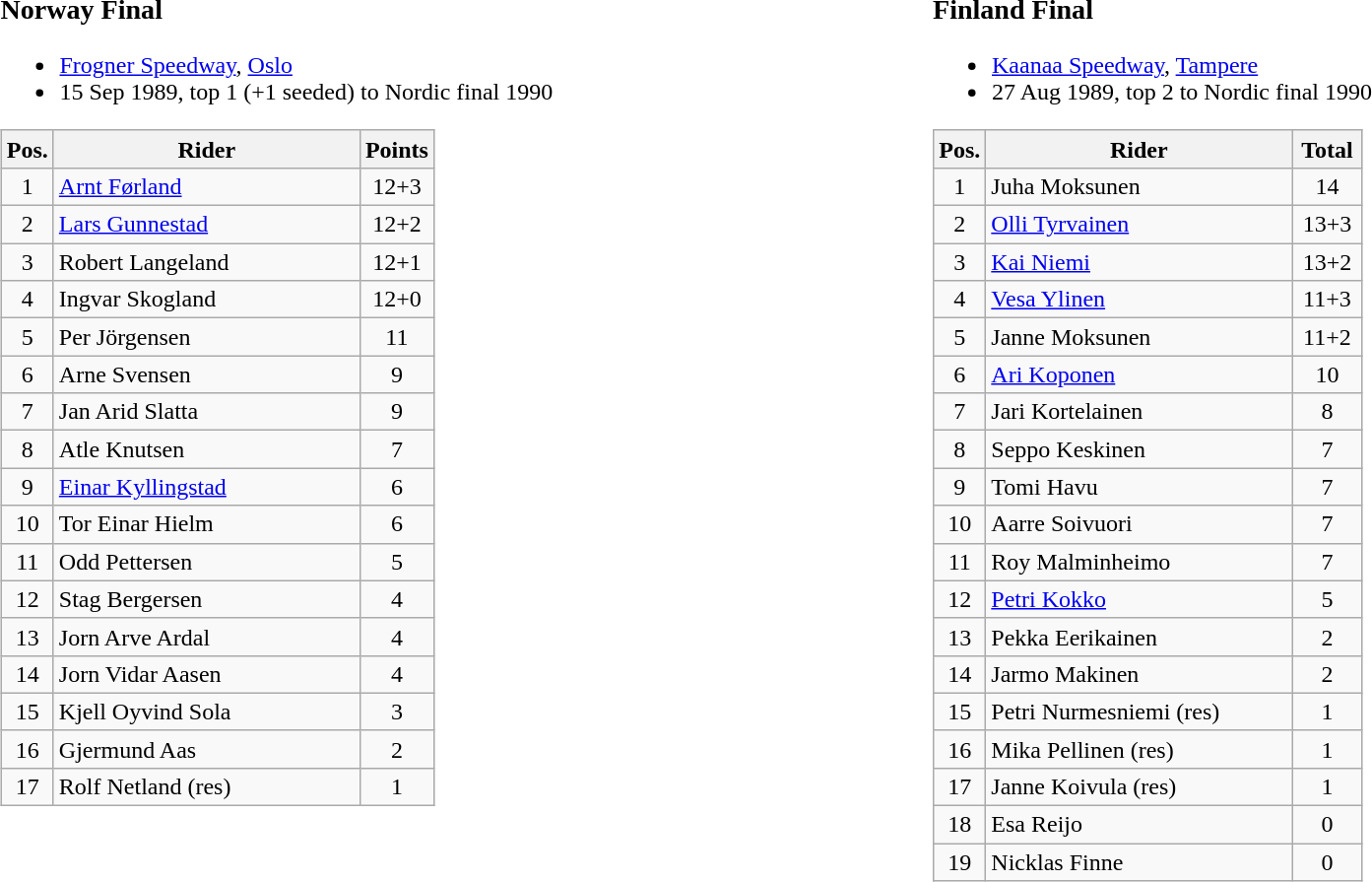<table width=100%>
<tr>
<td width=50% valign=top><br><h3>Norway Final</h3><ul><li> <a href='#'>Frogner Speedway</a>, <a href='#'>Oslo</a></li><li>15 Sep 1989, top 1 (+1 seeded) to Nordic final 1990</li></ul><table class=wikitable>
<tr>
<th width=25px>Pos.</th>
<th width=200px>Rider</th>
<th width=40px>Points</th>
</tr>
<tr align=center >
<td>1</td>
<td align=left><a href='#'>Arnt Førland</a></td>
<td>12+3</td>
</tr>
<tr align=center>
<td>2</td>
<td align=left><a href='#'>Lars Gunnestad</a></td>
<td>12+2</td>
</tr>
<tr align=center>
<td>3</td>
<td align=left>Robert Langeland</td>
<td>12+1</td>
</tr>
<tr align=center>
<td>4</td>
<td align=left>Ingvar Skogland</td>
<td>12+0</td>
</tr>
<tr align=center>
<td>5</td>
<td align=left>Per Jörgensen</td>
<td>11</td>
</tr>
<tr align=center>
<td>6</td>
<td align=left>Arne Svensen</td>
<td>9</td>
</tr>
<tr align=center>
<td>7</td>
<td align=left>Jan Arid Slatta</td>
<td>9</td>
</tr>
<tr align=center>
<td>8</td>
<td align=left>Atle Knutsen</td>
<td>7</td>
</tr>
<tr align=center>
<td>9</td>
<td align=left><a href='#'>Einar Kyllingstad</a></td>
<td>6</td>
</tr>
<tr align=center>
<td>10</td>
<td align=left>Tor Einar Hielm</td>
<td>6</td>
</tr>
<tr align=center>
<td>11</td>
<td align=left>Odd Pettersen</td>
<td>5</td>
</tr>
<tr align=center>
<td>12</td>
<td align=left>Stag Bergersen</td>
<td>4</td>
</tr>
<tr align=center>
<td>13</td>
<td align=left>Jorn Arve Ardal</td>
<td>4</td>
</tr>
<tr align=center>
<td>14</td>
<td align=left>Jorn Vidar Aasen</td>
<td>4</td>
</tr>
<tr align=center>
<td>15</td>
<td align=left>Kjell Oyvind Sola</td>
<td>3</td>
</tr>
<tr align=center>
<td>16</td>
<td align=left>Gjermund Aas</td>
<td>2</td>
</tr>
<tr align=center>
<td>17</td>
<td align=left>Rolf Netland (res)</td>
<td>1</td>
</tr>
</table>
</td>
<td width=50% valign=top><br><h3>Finland Final</h3><ul><li> <a href='#'>Kaanaa Speedway</a>, <a href='#'>Tampere</a></li><li>27 Aug 1989, top 2 to Nordic final 1990</li></ul><table class="wikitable" style="text-align:center;">
<tr>
<th width=25px>Pos.</th>
<th width=200px>Rider</th>
<th width=40px>Total</th>
</tr>
<tr>
<td>1</td>
<td align=left>Juha Moksunen</td>
<td>14</td>
</tr>
<tr>
<td>2</td>
<td align=left><a href='#'>Olli Tyrvainen</a></td>
<td>13+3</td>
</tr>
<tr>
<td>3</td>
<td align=left><a href='#'>Kai Niemi</a></td>
<td>13+2</td>
</tr>
<tr>
<td>4</td>
<td align=left><a href='#'>Vesa Ylinen</a></td>
<td>11+3</td>
</tr>
<tr>
<td>5</td>
<td align=left>Janne Moksunen</td>
<td>11+2</td>
</tr>
<tr>
<td>6</td>
<td align=left><a href='#'>Ari Koponen</a></td>
<td>10</td>
</tr>
<tr>
<td>7</td>
<td align=left>Jari Kortelainen</td>
<td>8</td>
</tr>
<tr>
<td>8</td>
<td align=left>Seppo Keskinen</td>
<td>7</td>
</tr>
<tr>
<td>9</td>
<td align=left>Tomi Havu</td>
<td>7</td>
</tr>
<tr>
<td>10</td>
<td align=left>Aarre Soivuori</td>
<td>7</td>
</tr>
<tr>
<td>11</td>
<td align=left>Roy Malminheimo</td>
<td>7</td>
</tr>
<tr>
<td>12</td>
<td align=left><a href='#'>Petri Kokko</a></td>
<td>5</td>
</tr>
<tr>
<td>13</td>
<td align=left>Pekka Eerikainen</td>
<td>2</td>
</tr>
<tr>
<td>14</td>
<td align=left>Jarmo Makinen</td>
<td>2</td>
</tr>
<tr>
<td>15</td>
<td align=left>Petri Nurmesniemi (res)</td>
<td>1</td>
</tr>
<tr>
<td>16</td>
<td align=left>Mika Pellinen (res)</td>
<td>1</td>
</tr>
<tr>
<td>17</td>
<td align=left>Janne Koivula (res)</td>
<td>1</td>
</tr>
<tr>
<td>18</td>
<td align=left>Esa Reijo</td>
<td>0</td>
</tr>
<tr>
<td>19</td>
<td align=left>Nicklas Finne</td>
<td>0</td>
</tr>
</table>
</td>
</tr>
</table>
